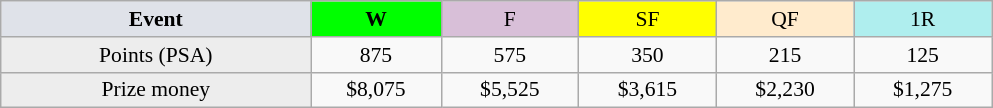<table class=wikitable style=font-size:90%;text-align:center>
<tr>
<td width=200 colspan=1 bgcolor=#dfe2e9><strong>Event</strong></td>
<td width=80 bgcolor=lime><strong>W</strong></td>
<td width=85 bgcolor=#D8BFD8>F</td>
<td width=85 bgcolor=#FFFF00>SF</td>
<td width=85 bgcolor=#ffebcd>QF</td>
<td width=85 bgcolor=#afeeee>1R</td>
</tr>
<tr>
<td bgcolor=#EDEDED>Points (PSA)</td>
<td>875</td>
<td>575</td>
<td>350</td>
<td>215</td>
<td>125</td>
</tr>
<tr>
<td bgcolor=#EDEDED>Prize money</td>
<td>$8,075</td>
<td>$5,525</td>
<td>$3,615</td>
<td>$2,230</td>
<td>$1,275</td>
</tr>
</table>
